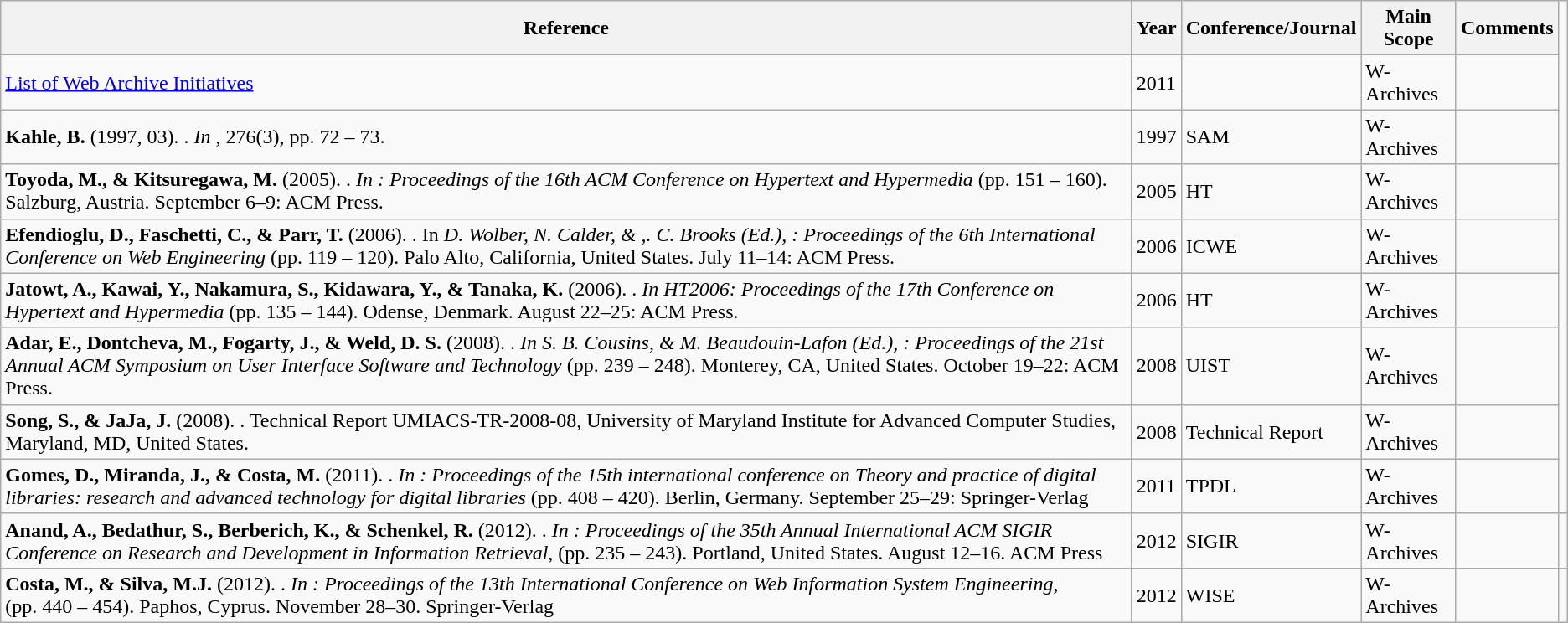<table class="wikitable sortable">
<tr>
<th>Reference</th>
<th>Year</th>
<th>Conference/Journal</th>
<th>Main Scope</th>
<th>Comments</th>
</tr>
<tr>
<td><a href='#'>List of Web Archive Initiatives</a></td>
<td>2011</td>
<td></td>
<td>W-Archives</td>
<td></td>
</tr>
<tr>
<td><strong>Kahle, B.</strong> (1997, 03). . <em>In </em>, 276(3), pp. 72 – 73.</td>
<td>1997</td>
<td>SAM</td>
<td>W-Archives</td>
<td></td>
</tr>
<tr>
<td><strong>Toyoda, M., & Kitsuregawa, M.</strong> (2005). . <em>In : Proceedings of the 16th ACM Conference on Hypertext and Hypermedia</em> (pp. 151 – 160). Salzburg, Austria. September 6–9: ACM Press.</td>
<td>2005</td>
<td>HT</td>
<td>W-Archives</td>
<td></td>
</tr>
<tr>
<td><strong>Efendioglu, D., Faschetti, C., & Parr, T.</strong> (2006). . In <em>D. Wolber, N. Calder, & ,. C. Brooks (Ed.), : Proceedings of the 6th International Conference on Web Engineering</em> (pp. 119 – 120). Palo Alto, California, United States. July 11–14: ACM Press.</td>
<td>2006</td>
<td>ICWE</td>
<td>W-Archives</td>
<td></td>
</tr>
<tr>
<td><strong>Jatowt, A., Kawai, Y., Nakamura, S., Kidawara, Y., & Tanaka, K.</strong> (2006). . <em>In HT2006: Proceedings of the 17th Conference on Hypertext and Hypermedia</em> (pp. 135 – 144). Odense, Denmark. August 22–25: ACM Press.</td>
<td>2006</td>
<td>HT</td>
<td>W-Archives</td>
<td></td>
</tr>
<tr>
<td><strong>Adar, E., Dontcheva, M., Fogarty, J., & Weld, D. S.</strong> (2008). . <em>In S. B. Cousins, & M. Beaudouin-Lafon (Ed.), : Proceedings of the 21st Annual ACM Symposium on User Interface Software and Technology</em> (pp. 239 – 248). Monterey, CA, United States. October 19–22: ACM Press.</td>
<td>2008</td>
<td>UIST</td>
<td>W-Archives</td>
<td></td>
</tr>
<tr>
<td><strong>Song, S., & JaJa, J.</strong> (2008). . Technical Report UMIACS-TR-2008-08, University of Maryland Institute for Advanced Computer Studies, Maryland, MD, United States.</td>
<td>2008</td>
<td>Technical Report</td>
<td>W-Archives</td>
<td></td>
</tr>
<tr>
<td><strong>Gomes, D., Miranda, J., & Costa, M.</strong> (2011). . <em>In : Proceedings of the 15th international conference on Theory and practice of digital libraries: research and advanced technology for digital libraries</em> (pp. 408 – 420). Berlin, Germany. September 25–29: Springer-Verlag</td>
<td>2011</td>
<td>TPDL</td>
<td>W-Archives</td>
<td></td>
</tr>
<tr>
<td><strong>Anand, A., Bedathur, S., Berberich, K., & Schenkel, R.</strong> (2012). . <em>In : Proceedings of the 35th Annual International ACM SIGIR Conference on Research and Development in Information Retrieval</em>, (pp. 235 – 243). Portland, United States. August 12–16. ACM Press</td>
<td>2012</td>
<td>SIGIR</td>
<td>W-Archives</td>
<td></td>
<td></td>
</tr>
<tr>
<td><strong>Costa, M., & Silva, M.J.</strong> (2012). . <em>In : Proceedings of the 13th International Conference on Web Information System Engineering</em>, (pp. 440 – 454). Paphos, Cyprus. November 28–30. Springer-Verlag</td>
<td>2012</td>
<td>WISE</td>
<td>W-Archives</td>
<td></td>
</tr>
</table>
